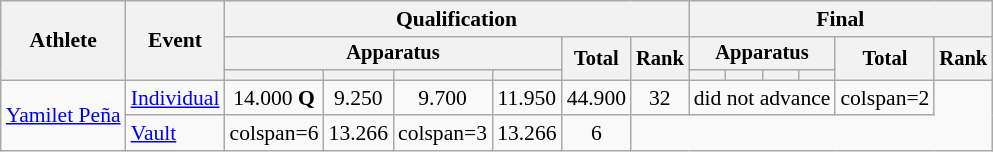<table class="wikitable" style="font-size:90%">
<tr>
<th rowspan=3>Athlete</th>
<th rowspan=3>Event</th>
<th colspan=6>Qualification</th>
<th colspan=6>Final</th>
</tr>
<tr style="font-size:95%">
<th colspan=4>Apparatus</th>
<th rowspan=2>Total</th>
<th rowspan=2>Rank</th>
<th colspan=4>Apparatus</th>
<th rowspan=2>Total</th>
<th rowspan=2>Rank</th>
</tr>
<tr style="font-size:95%">
<th></th>
<th></th>
<th></th>
<th></th>
<th></th>
<th></th>
<th></th>
<th></th>
</tr>
<tr align=center>
<td rowspan=2 align=left><a href='#'>Yamilet Peña</a></td>
<td align=left><a href='#'>Individual</a></td>
<td>14.000 <strong>Q</strong></td>
<td>9.250</td>
<td>9.700</td>
<td>11.950</td>
<td>44.900</td>
<td>32</td>
<td colspan=4>did not advance</td>
<td>colspan=2 </td>
</tr>
<tr align=center>
<td align=left><a href='#'>Vault</a></td>
<td>colspan=6 </td>
<td>13.266</td>
<td>colspan=3 </td>
<td>13.266</td>
<td>6</td>
</tr>
</table>
